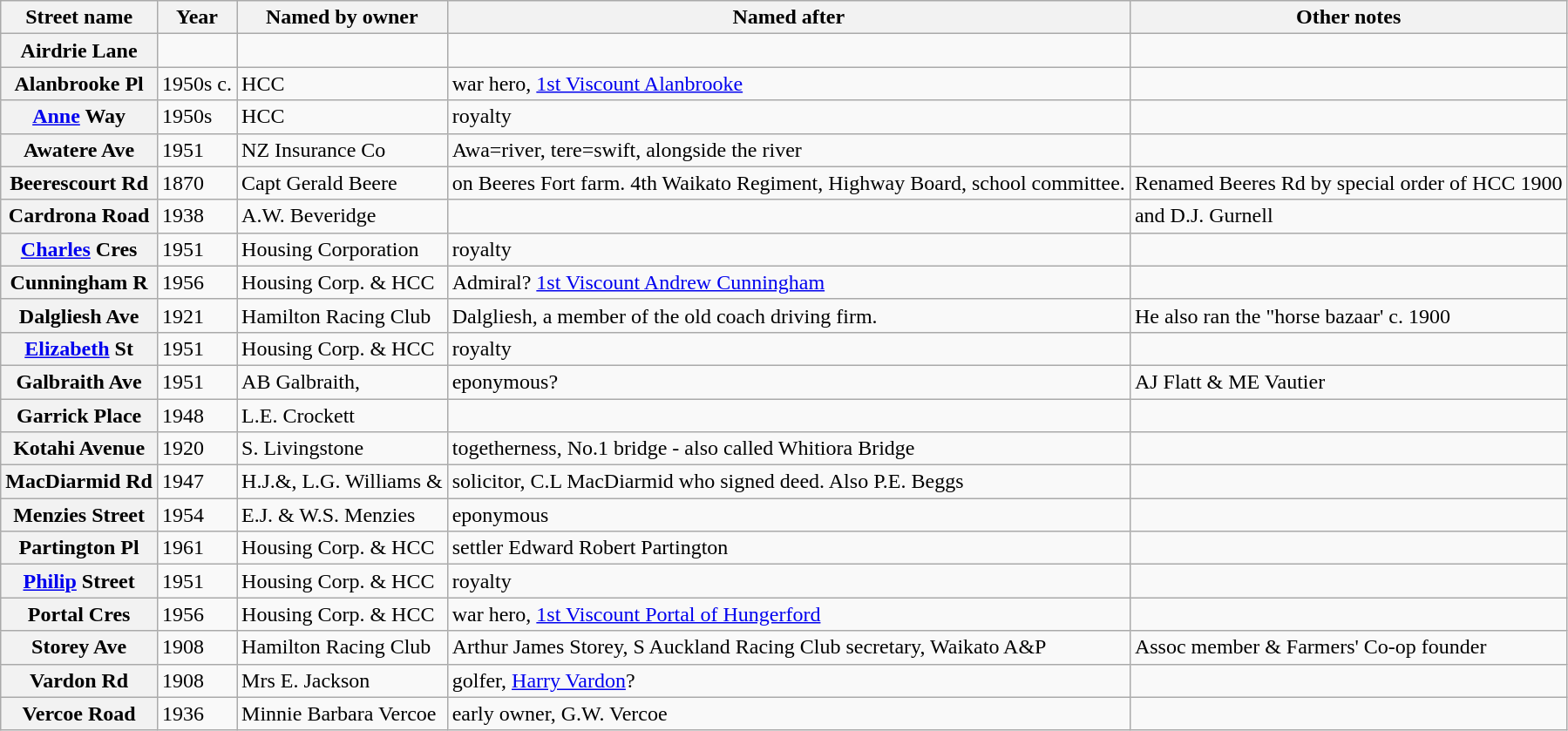<table class="wikitable sortable" border="1">
<tr>
<th>Street name</th>
<th><strong>Year</strong></th>
<th><strong>Named by owner</strong></th>
<th><strong>Named after</strong></th>
<th><strong>Other notes</strong></th>
</tr>
<tr>
<th>Airdrie Lane</th>
<td></td>
<td></td>
<td></td>
<td></td>
</tr>
<tr>
<th>Alanbrooke Pl</th>
<td>1950s c.</td>
<td>HCC</td>
<td>war hero, <a href='#'>1st Viscount Alanbrooke</a></td>
<td></td>
</tr>
<tr>
<th><a href='#'>Anne</a> Way</th>
<td>1950s</td>
<td>HCC</td>
<td>royalty</td>
<td></td>
</tr>
<tr>
<th>Awatere Ave</th>
<td>1951</td>
<td>NZ Insurance Co</td>
<td>Awa=river, tere=swift, alongside the river</td>
<td></td>
</tr>
<tr>
<th>Beerescourt Rd</th>
<td>1870</td>
<td>Capt Gerald Beere</td>
<td>on Beeres Fort farm. 4th Waikato Regiment, Highway Board, school committee.</td>
<td>Renamed Beeres Rd by special order of HCC 1900</td>
</tr>
<tr>
<th>Cardrona Road</th>
<td>1938</td>
<td>A.W. Beveridge</td>
<td></td>
<td>and D.J. Gurnell</td>
</tr>
<tr>
<th><a href='#'>Charles</a> Cres</th>
<td>1951</td>
<td>Housing Corporation</td>
<td>royalty</td>
<td></td>
</tr>
<tr>
<th>Cunningham R</th>
<td>1956</td>
<td>Housing Corp. & HCC</td>
<td>Admiral? <a href='#'>1st Viscount Andrew Cunningham</a></td>
<td></td>
</tr>
<tr>
<th>Dalgliesh Ave</th>
<td>1921</td>
<td>Hamilton Racing Club</td>
<td>Dalgliesh, a member of the old coach driving firm.</td>
<td>He also ran the "horse bazaar' c. 1900</td>
</tr>
<tr>
<th><a href='#'>Elizabeth</a> St</th>
<td>1951</td>
<td>Housing Corp. & HCC</td>
<td>royalty</td>
<td></td>
</tr>
<tr>
<th>Galbraith Ave</th>
<td>1951</td>
<td>AB Galbraith,</td>
<td>eponymous?</td>
<td>AJ Flatt & ME Vautier</td>
</tr>
<tr>
<th>Garrick Place</th>
<td>1948</td>
<td>L.E. Crockett</td>
<td></td>
<td></td>
</tr>
<tr>
<th>Kotahi Avenue</th>
<td>1920</td>
<td>S. Livingstone</td>
<td>togetherness, No.1 bridge - also called Whitiora Bridge</td>
<td></td>
</tr>
<tr>
<th>MacDiarmid Rd</th>
<td>1947</td>
<td>H.J.&, L.G. Williams &</td>
<td>solicitor, C.L MacDiarmid who signed deed. Also  P.E. Beggs</td>
<td></td>
</tr>
<tr>
<th>Menzies Street</th>
<td>1954</td>
<td>E.J. & W.S. Menzies</td>
<td>eponymous</td>
<td></td>
</tr>
<tr>
<th>Partington Pl</th>
<td>1961</td>
<td>Housing Corp. & HCC</td>
<td>settler Edward Robert Partington</td>
<td></td>
</tr>
<tr>
<th><a href='#'>Philip</a> Street</th>
<td>1951</td>
<td>Housing Corp. & HCC</td>
<td>royalty</td>
<td></td>
</tr>
<tr>
<th>Portal Cres</th>
<td>1956</td>
<td>Housing Corp. & HCC</td>
<td>war hero, <a href='#'>1st Viscount Portal of Hungerford</a></td>
<td></td>
</tr>
<tr>
<th>Storey Ave</th>
<td>1908</td>
<td>Hamilton Racing Club</td>
<td>Arthur James Storey, S Auckland Racing Club secretary, Waikato A&P</td>
<td>Assoc member & Farmers' Co-op founder</td>
</tr>
<tr>
<th>Vardon Rd</th>
<td>1908</td>
<td>Mrs E. Jackson</td>
<td>golfer, <a href='#'>Harry Vardon</a>?</td>
<td></td>
</tr>
<tr>
<th>Vercoe Road</th>
<td>1936</td>
<td>Minnie Barbara Vercoe</td>
<td>early owner, G.W. Vercoe</td>
<td></td>
</tr>
</table>
